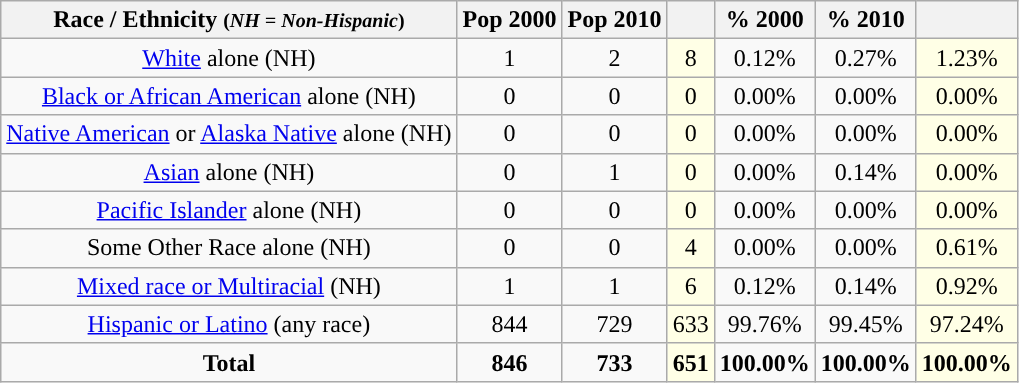<table class="wikitable" style="text-align:center;">
<tr>
<th>Race / Ethnicity <small>(<em>NH = Non-Hispanic</em>)</small></th>
<th>Pop 2000</th>
<th>Pop 2010</th>
<th></th>
<th>% 2000</th>
<th>% 2010</th>
<th></th>
</tr>
<tr>
<td><a href='#'>White</a> alone (NH)</td>
<td>1</td>
<td>2</td>
<td style='background: #ffffe6;'>8</td>
<td>0.12%</td>
<td>0.27%</td>
<td style='background: #ffffe6;'>1.23%</td>
</tr>
<tr>
<td><a href='#'>Black or African American</a> alone (NH)</td>
<td>0</td>
<td>0</td>
<td style='background: #ffffe6;'>0</td>
<td>0.00%</td>
<td>0.00%</td>
<td style='background: #ffffe6;'>0.00%</td>
</tr>
<tr>
<td><a href='#'>Native American</a> or <a href='#'>Alaska Native</a> alone (NH)</td>
<td>0</td>
<td>0</td>
<td style='background: #ffffe6;'>0</td>
<td>0.00%</td>
<td>0.00%</td>
<td style='background: #ffffe6;'>0.00%</td>
</tr>
<tr>
<td><a href='#'>Asian</a> alone (NH)</td>
<td>0</td>
<td>1</td>
<td style='background: #ffffe6;'>0</td>
<td>0.00%</td>
<td>0.14%</td>
<td style='background: #ffffe6;'>0.00%</td>
</tr>
<tr>
<td><a href='#'>Pacific Islander</a> alone (NH)</td>
<td>0</td>
<td>0</td>
<td style='background: #ffffe6;'>0</td>
<td>0.00%</td>
<td>0.00%</td>
<td style='background: #ffffe6;'>0.00%</td>
</tr>
<tr>
<td>Some Other Race alone (NH)</td>
<td>0</td>
<td>0</td>
<td style='background: #ffffe6;'>4</td>
<td>0.00%</td>
<td>0.00%</td>
<td style='background: #ffffe6;'>0.61%</td>
</tr>
<tr>
<td><a href='#'>Mixed race or Multiracial</a> (NH)</td>
<td>1</td>
<td>1</td>
<td style='background: #ffffe6;'>6</td>
<td>0.12%</td>
<td>0.14%</td>
<td style='background: #ffffe6;'>0.92%</td>
</tr>
<tr>
<td><a href='#'>Hispanic or Latino</a> (any race)</td>
<td>844</td>
<td>729</td>
<td style='background: #ffffe6;'>633</td>
<td>99.76%</td>
<td>99.45%</td>
<td style='background: #ffffe6;'>97.24%</td>
</tr>
<tr>
<td><strong>Total</strong></td>
<td><strong>846</strong></td>
<td><strong>733</strong></td>
<td style='background: #ffffe6;'><strong>651</strong></td>
<td><strong>100.00%</strong></td>
<td><strong>100.00%</strong></td>
<td style='background: #ffffe6;'><strong>100.00%</strong></td>
</tr>
</table>
